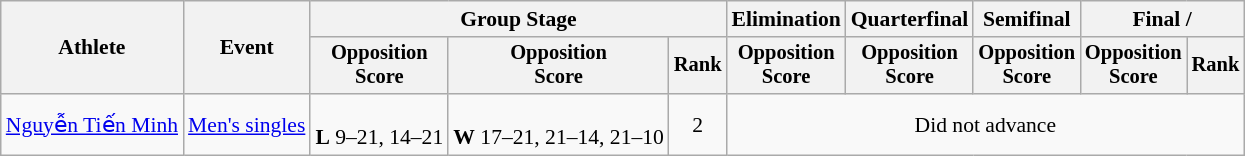<table class="wikitable" style="font-size:90%">
<tr>
<th rowspan=2>Athlete</th>
<th rowspan=2>Event</th>
<th colspan=3>Group Stage</th>
<th>Elimination</th>
<th>Quarterfinal</th>
<th>Semifinal</th>
<th colspan=2>Final / </th>
</tr>
<tr style="font-size:95%">
<th>Opposition<br>Score</th>
<th>Opposition<br>Score</th>
<th>Rank</th>
<th>Opposition<br>Score</th>
<th>Opposition<br>Score</th>
<th>Opposition<br>Score</th>
<th>Opposition<br>Score</th>
<th>Rank</th>
</tr>
<tr align=center>
<td align=left><a href='#'>Nguyễn Tiến Minh</a></td>
<td align=left><a href='#'>Men's singles</a></td>
<td> <br><strong>L</strong> 9–21, 14–21</td>
<td> <br> <strong>W</strong> 17–21, 21–14, 21–10</td>
<td>2</td>
<td colspan=5>Did not advance</td>
</tr>
</table>
